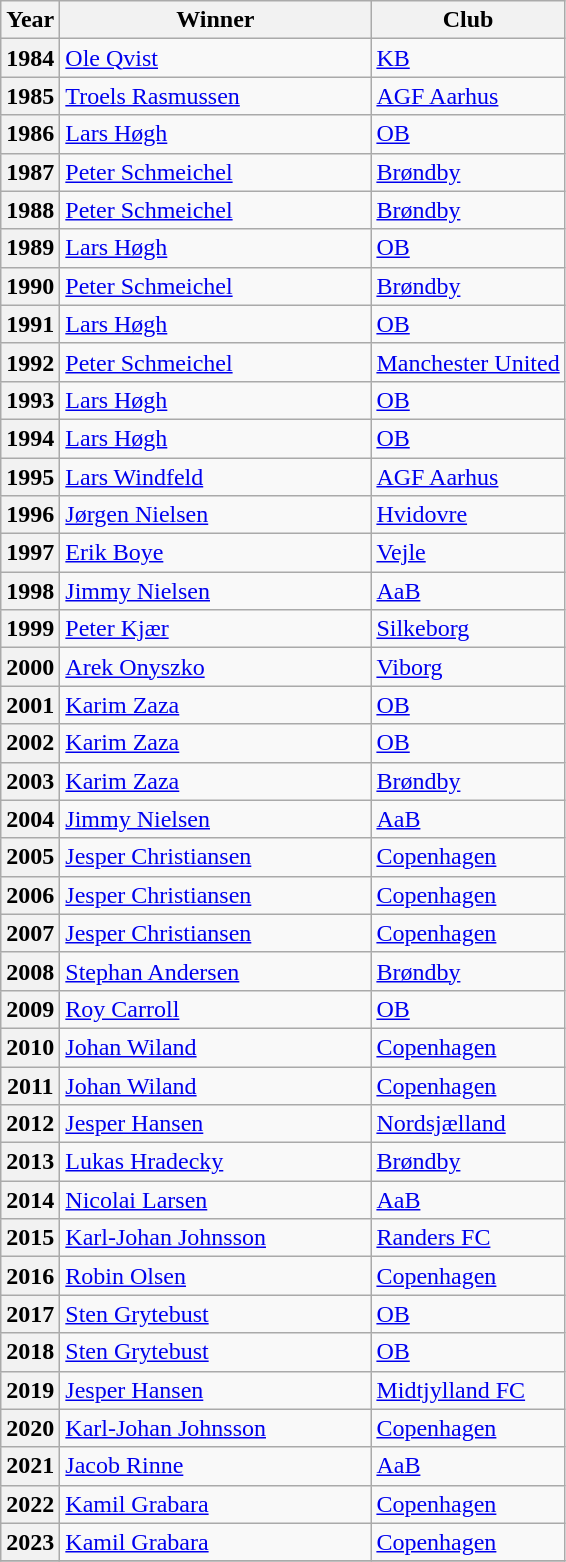<table class="wikitable">
<tr>
<th>Year</th>
<th width="200">Winner</th>
<th>Club</th>
</tr>
<tr>
<th>1984</th>
<td> <a href='#'>Ole Qvist</a></td>
<td><a href='#'>KB</a></td>
</tr>
<tr>
<th>1985</th>
<td> <a href='#'>Troels Rasmussen</a></td>
<td><a href='#'>AGF Aarhus</a></td>
</tr>
<tr>
<th>1986</th>
<td> <a href='#'>Lars Høgh</a></td>
<td><a href='#'>OB</a></td>
</tr>
<tr>
<th>1987</th>
<td> <a href='#'>Peter Schmeichel</a></td>
<td><a href='#'>Brøndby</a></td>
</tr>
<tr>
<th>1988</th>
<td> <a href='#'>Peter Schmeichel</a></td>
<td><a href='#'>Brøndby</a></td>
</tr>
<tr>
<th>1989</th>
<td> <a href='#'>Lars Høgh</a></td>
<td><a href='#'>OB</a></td>
</tr>
<tr>
<th>1990</th>
<td> <a href='#'>Peter Schmeichel</a></td>
<td><a href='#'>Brøndby</a></td>
</tr>
<tr>
<th>1991</th>
<td> <a href='#'>Lars Høgh</a></td>
<td><a href='#'>OB</a></td>
</tr>
<tr>
<th>1992</th>
<td> <a href='#'>Peter Schmeichel</a></td>
<td><a href='#'>Manchester United</a></td>
</tr>
<tr>
<th>1993</th>
<td> <a href='#'>Lars Høgh</a></td>
<td><a href='#'>OB</a></td>
</tr>
<tr>
<th>1994</th>
<td> <a href='#'>Lars Høgh</a></td>
<td><a href='#'>OB</a></td>
</tr>
<tr>
<th>1995</th>
<td> <a href='#'>Lars Windfeld</a></td>
<td><a href='#'>AGF Aarhus</a></td>
</tr>
<tr>
<th>1996</th>
<td> <a href='#'>Jørgen Nielsen</a></td>
<td><a href='#'>Hvidovre</a></td>
</tr>
<tr>
<th>1997</th>
<td> <a href='#'>Erik Boye</a></td>
<td><a href='#'>Vejle</a></td>
</tr>
<tr>
<th>1998</th>
<td> <a href='#'>Jimmy Nielsen</a></td>
<td><a href='#'>AaB</a></td>
</tr>
<tr>
<th>1999</th>
<td> <a href='#'>Peter Kjær</a></td>
<td><a href='#'>Silkeborg</a></td>
</tr>
<tr>
<th>2000</th>
<td> <a href='#'>Arek Onyszko</a></td>
<td><a href='#'>Viborg</a></td>
</tr>
<tr>
<th>2001</th>
<td> <a href='#'>Karim Zaza</a></td>
<td><a href='#'>OB</a></td>
</tr>
<tr>
<th>2002</th>
<td> <a href='#'>Karim Zaza</a></td>
<td><a href='#'>OB</a></td>
</tr>
<tr>
<th>2003</th>
<td> <a href='#'>Karim Zaza</a></td>
<td><a href='#'>Brøndby</a></td>
</tr>
<tr>
<th>2004</th>
<td> <a href='#'>Jimmy Nielsen</a></td>
<td><a href='#'>AaB</a></td>
</tr>
<tr>
<th>2005</th>
<td> <a href='#'>Jesper Christiansen</a></td>
<td><a href='#'>Copenhagen</a></td>
</tr>
<tr>
<th>2006</th>
<td> <a href='#'>Jesper Christiansen</a></td>
<td><a href='#'>Copenhagen</a></td>
</tr>
<tr>
<th>2007</th>
<td> <a href='#'>Jesper Christiansen</a></td>
<td><a href='#'>Copenhagen</a></td>
</tr>
<tr>
<th>2008</th>
<td> <a href='#'>Stephan Andersen</a></td>
<td><a href='#'>Brøndby</a></td>
</tr>
<tr>
<th>2009</th>
<td> <a href='#'>Roy Carroll</a></td>
<td><a href='#'>OB</a></td>
</tr>
<tr>
<th>2010</th>
<td> <a href='#'>Johan Wiland</a></td>
<td><a href='#'>Copenhagen</a></td>
</tr>
<tr>
<th>2011</th>
<td> <a href='#'>Johan Wiland</a></td>
<td><a href='#'>Copenhagen</a></td>
</tr>
<tr>
<th>2012</th>
<td> <a href='#'>Jesper Hansen</a></td>
<td><a href='#'>Nordsjælland</a></td>
</tr>
<tr>
<th>2013</th>
<td> <a href='#'>Lukas Hradecky</a></td>
<td><a href='#'>Brøndby</a></td>
</tr>
<tr>
<th>2014</th>
<td> <a href='#'>Nicolai Larsen</a></td>
<td><a href='#'>AaB</a></td>
</tr>
<tr>
<th>2015</th>
<td> <a href='#'>Karl-Johan Johnsson</a></td>
<td><a href='#'>Randers FC</a></td>
</tr>
<tr>
<th>2016</th>
<td> <a href='#'>Robin Olsen</a></td>
<td><a href='#'>Copenhagen</a></td>
</tr>
<tr>
<th>2017</th>
<td> <a href='#'>Sten Grytebust</a></td>
<td><a href='#'>OB</a></td>
</tr>
<tr>
<th>2018</th>
<td> <a href='#'>Sten Grytebust</a></td>
<td><a href='#'>OB</a></td>
</tr>
<tr>
<th>2019</th>
<td> <a href='#'>Jesper Hansen</a></td>
<td><a href='#'>Midtjylland FC</a></td>
</tr>
<tr>
<th>2020</th>
<td> <a href='#'>Karl-Johan Johnsson</a></td>
<td><a href='#'>Copenhagen</a></td>
</tr>
<tr>
<th>2021</th>
<td> <a href='#'>Jacob Rinne</a></td>
<td><a href='#'>AaB</a></td>
</tr>
<tr>
<th>2022</th>
<td> <a href='#'>Kamil Grabara</a></td>
<td><a href='#'>Copenhagen</a></td>
</tr>
<tr>
<th>2023</th>
<td> <a href='#'>Kamil Grabara</a></td>
<td><a href='#'>Copenhagen</a></td>
</tr>
<tr>
</tr>
</table>
